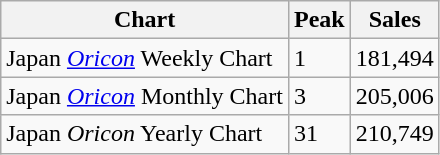<table class="wikitable sortable">
<tr>
<th>Chart</th>
<th>Peak</th>
<th>Sales</th>
</tr>
<tr>
<td>Japan <em><a href='#'>Oricon</a></em> Weekly Chart</td>
<td>1</td>
<td>181,494</td>
</tr>
<tr>
<td>Japan <em><a href='#'>Oricon</a></em> Monthly Chart</td>
<td>3</td>
<td>205,006</td>
</tr>
<tr>
<td>Japan <em>Oricon</em> Yearly Chart</td>
<td>31</td>
<td>210,749</td>
</tr>
</table>
